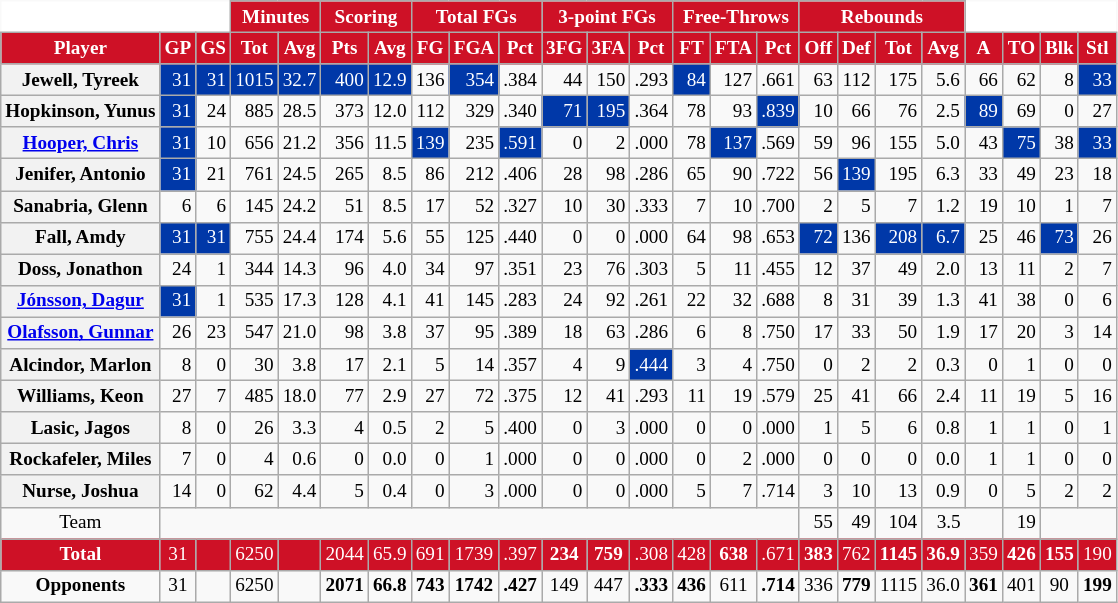<table class="wikitable sortable" border="1" style="font-size:80%;">
<tr>
<th colspan="3" style="border-top-style:hidden; border-left-style:hidden; background: white;"></th>
<th colspan="2" style="background:#CE1126; color:#ffffff;">Minutes</th>
<th colspan="2" style="background:#CE1126; color:#ffffff;">Scoring</th>
<th colspan="3" style="background:#CE1126; color:#ffffff;">Total FGs</th>
<th colspan="3" style="background:#CE1126; color:#ffffff;">3-point FGs</th>
<th colspan="3" style="background:#CE1126; color:#ffffff;">Free-Throws</th>
<th colspan="4" style="background:#CE1126; color:#ffffff;">Rebounds</th>
<th colspan="4" style="border-top-style:hidden; border-right-style:hidden; background: white;"></th>
</tr>
<tr>
<th scope="col" style="background:#CE1126; color:#ffffff;">Player</th>
<th scope="col" style="background:#CE1126; color:#ffffff;">GP</th>
<th scope="col" style="background:#CE1126; color:#ffffff;">GS</th>
<th scope="col" style="background:#CE1126; color:#ffffff;">Tot</th>
<th scope="col" style="background:#CE1126; color:#ffffff;">Avg</th>
<th scope="col" style="background:#CE1126; color:#ffffff;">Pts</th>
<th scope="col" style="background:#CE1126; color:#ffffff;">Avg</th>
<th scope="col" style="background:#CE1126; color:#ffffff;">FG</th>
<th scope="col" style="background:#CE1126; color:#ffffff;">FGA</th>
<th scope="col" style="background:#CE1126; color:#ffffff;">Pct</th>
<th scope="col" style="background:#CE1126; color:#ffffff;">3FG</th>
<th scope="col" style="background:#CE1126; color:#ffffff;">3FA</th>
<th scope="col" style="background:#CE1126; color:#ffffff;">Pct</th>
<th scope="col" style="background:#CE1126; color:#ffffff;">FT</th>
<th scope="col" style="background:#CE1126; color:#ffffff;">FTA</th>
<th scope="col" style="background:#CE1126; color:#ffffff;">Pct</th>
<th scope="col" style="background:#CE1126; color:#ffffff;">Off</th>
<th scope="col" style="background:#CE1126; color:#ffffff;">Def</th>
<th scope="col" style="background:#CE1126; color:#ffffff;">Tot</th>
<th scope="col" style="background:#CE1126; color:#ffffff;">Avg</th>
<th scope="col" style="background:#CE1126; color:#ffffff;">A</th>
<th scope="col" style="background:#CE1126; color:#ffffff;">TO</th>
<th scope="col" style="background:#CE1126; color:#ffffff;">Blk</th>
<th scope="col" style="background:#CE1126; color:#ffffff;">Stl</th>
</tr>
<tr>
<th style=white-space:nowrap>Jewell, Tyreek</th>
<td align="right" style="background:#0038A8; color:#ffffff;">31</td>
<td align="right" style="background:#0038A8; color:#ffffff;">31</td>
<td align="right" style="background:#0038A8; color:#ffffff;">1015</td>
<td align="right" style="background:#0038A8; color:#ffffff;">32.7</td>
<td align="right" style="background:#0038A8; color:#ffffff;">400</td>
<td align="right" style="background:#0038A8; color:#ffffff;">12.9</td>
<td align="right">136</td>
<td align="right" style="background:#0038A8; color:#ffffff;">354</td>
<td align="right">.384</td>
<td align="right">44</td>
<td align="right">150</td>
<td align="right">.293</td>
<td align="right" style="background:#0038A8; color:#ffffff;">84</td>
<td align="right">127</td>
<td align="right">.661</td>
<td align="right">63</td>
<td align="right">112</td>
<td align="right">175</td>
<td align="right">5.6</td>
<td align="right">66</td>
<td align="right">62</td>
<td align="right">8</td>
<td align="right" style="background:#0038A8; color:#ffffff;">33</td>
</tr>
<tr>
<th style=white-space:nowrap>Hopkinson, Yunus</th>
<td align="right" style="background:#0038A8; color:#ffffff;">31</td>
<td align="right">24</td>
<td align="right">885</td>
<td align="right">28.5</td>
<td align="right">373</td>
<td align="right">12.0</td>
<td align="right">112</td>
<td align="right">329</td>
<td align="right">.340</td>
<td align="right" style="background:#0038A8; color:#ffffff;">71</td>
<td align="right" style="background:#0038A8; color:#ffffff;">195</td>
<td align="right">.364</td>
<td align="right">78</td>
<td align="right">93</td>
<td align="right" style="background:#0038A8; color:#ffffff;">.839</td>
<td align="right">10</td>
<td align="right">66</td>
<td align="right">76</td>
<td align="right">2.5</td>
<td align="right" style="background:#0038A8; color:#ffffff;">89</td>
<td align="right">69</td>
<td align="right">0</td>
<td align="right">27</td>
</tr>
<tr>
<th style=white-space:nowrap><a href='#'>Hooper, Chris</a></th>
<td align="right" style="background:#0038A8; color:#ffffff;">31</td>
<td align="right">10</td>
<td align="right">656</td>
<td align="right">21.2</td>
<td align="right">356</td>
<td align="right">11.5</td>
<td align="right" style="background:#0038A8; color:#ffffff;">139</td>
<td align="right">235</td>
<td align="right" style="background:#0038A8; color:#ffffff;">.591</td>
<td align="right">0</td>
<td align="right">2</td>
<td align="right">.000</td>
<td align="right">78</td>
<td align="right" style="background:#0038A8; color:#ffffff;">137</td>
<td align="right">.569</td>
<td align="right">59</td>
<td align="right">96</td>
<td align="right">155</td>
<td align="right">5.0</td>
<td align="right">43</td>
<td align="right" style="background:#0038A8; color:#ffffff;">75</td>
<td align="right">38</td>
<td align="right" style="background:#0038A8; color:#ffffff;">33</td>
</tr>
<tr>
<th style=white-space:nowrap>Jenifer, Antonio</th>
<td align="right" style="background:#0038A8; color:#ffffff;">31</td>
<td align="right">21</td>
<td align="right">761</td>
<td align="right">24.5</td>
<td align="right">265</td>
<td align="right">8.5</td>
<td align="right">86</td>
<td align="right">212</td>
<td align="right">.406</td>
<td align="right">28</td>
<td align="right">98</td>
<td align="right">.286</td>
<td align="right">65</td>
<td align="right">90</td>
<td align="right">.722</td>
<td align="right">56</td>
<td align="right" style="background:#0038A8; color:#ffffff;">139</td>
<td align="right">195</td>
<td align="right">6.3</td>
<td align="right">33</td>
<td align="right">49</td>
<td align="right">23</td>
<td align="right">18</td>
</tr>
<tr>
<th style=white-space:nowrap>Sanabria, Glenn</th>
<td align="right">6</td>
<td align="right">6</td>
<td align="right">145</td>
<td align="right">24.2</td>
<td align="right">51</td>
<td align="right">8.5</td>
<td align="right">17</td>
<td align="right">52</td>
<td align="right">.327</td>
<td align="right">10</td>
<td align="right">30</td>
<td align="right">.333</td>
<td align="right">7</td>
<td align="right">10</td>
<td align="right">.700</td>
<td align="right">2</td>
<td align="right">5</td>
<td align="right">7</td>
<td align="right">1.2</td>
<td align="right">19</td>
<td align="right">10</td>
<td align="right">1</td>
<td align="right">7</td>
</tr>
<tr>
<th style=white-space:nowrap>Fall, Amdy</th>
<td align="right" style="background:#0038A8; color:#ffffff;">31</td>
<td align="right" style="background:#0038A8; color:#ffffff;">31</td>
<td align="right">755</td>
<td align="right">24.4</td>
<td align="right">174</td>
<td align="right">5.6</td>
<td align="right">55</td>
<td align="right">125</td>
<td align="right">.440</td>
<td align="right">0</td>
<td align="right">0</td>
<td align="right">.000</td>
<td align="right">64</td>
<td align="right">98</td>
<td align="right">.653</td>
<td align="right" style="background:#0038A8; color:#ffffff;">72</td>
<td align="right">136</td>
<td align="right" style="background:#0038A8; color:#ffffff;">208</td>
<td align="right" style="background:#0038A8; color:#ffffff;">6.7</td>
<td align="right">25</td>
<td align="right">46</td>
<td align="right" style="background:#0038A8; color:#ffffff;">73</td>
<td align="right">26</td>
</tr>
<tr>
<th style=white-space:nowrap>Doss, Jonathon</th>
<td align="right">24</td>
<td align="right">1</td>
<td align="right">344</td>
<td align="right">14.3</td>
<td align="right">96</td>
<td align="right">4.0</td>
<td align="right">34</td>
<td align="right">97</td>
<td align="right">.351</td>
<td align="right">23</td>
<td align="right">76</td>
<td align="right">.303</td>
<td align="right">5</td>
<td align="right">11</td>
<td align="right">.455</td>
<td align="right">12</td>
<td align="right">37</td>
<td align="right">49</td>
<td align="right">2.0</td>
<td align="right">13</td>
<td align="right">11</td>
<td align="right">2</td>
<td align="right">7</td>
</tr>
<tr>
<th style=white-space:nowrap><a href='#'>Jónsson, Dagur</a></th>
<td align="right" style="background:#0038A8; color:#ffffff;">31</td>
<td align="right">1</td>
<td align="right">535</td>
<td align="right">17.3</td>
<td align="right">128</td>
<td align="right">4.1</td>
<td align="right">41</td>
<td align="right">145</td>
<td align="right">.283</td>
<td align="right">24</td>
<td align="right">92</td>
<td align="right">.261</td>
<td align="right">22</td>
<td align="right">32</td>
<td align="right">.688</td>
<td align="right">8</td>
<td align="right">31</td>
<td align="right">39</td>
<td align="right">1.3</td>
<td align="right">41</td>
<td align="right">38</td>
<td align="right">0</td>
<td align="right">6</td>
</tr>
<tr>
<th style=white-space:nowrap><a href='#'>Olafsson, Gunnar</a></th>
<td align="right">26</td>
<td align="right">23</td>
<td align="right">547</td>
<td align="right">21.0</td>
<td align="right">98</td>
<td align="right">3.8</td>
<td align="right">37</td>
<td align="right">95</td>
<td align="right">.389</td>
<td align="right">18</td>
<td align="right">63</td>
<td align="right">.286</td>
<td align="right">6</td>
<td align="right">8</td>
<td align="right">.750</td>
<td align="right">17</td>
<td align="right">33</td>
<td align="right">50</td>
<td align="right">1.9</td>
<td align="right">17</td>
<td align="right">20</td>
<td align="right">3</td>
<td align="right">14</td>
</tr>
<tr>
<th style=white-space:nowrap>Alcindor, Marlon</th>
<td align="right">8</td>
<td align="right">0</td>
<td align="right">30</td>
<td align="right">3.8</td>
<td align="right">17</td>
<td align="right">2.1</td>
<td align="right">5</td>
<td align="right">14</td>
<td align="right">.357</td>
<td align="right">4</td>
<td align="right">9</td>
<td align="right" style="background:#0038A8; color:#ffffff;">.444</td>
<td align="right">3</td>
<td align="right">4</td>
<td align="right">.750</td>
<td align="right">0</td>
<td align="right">2</td>
<td align="right">2</td>
<td align="right">0.3</td>
<td align="right">0</td>
<td align="right">1</td>
<td align="right">0</td>
<td align="right">0</td>
</tr>
<tr>
<th style=white-space:nowrap>Williams, Keon</th>
<td align="right">27</td>
<td align="right">7</td>
<td align="right">485</td>
<td align="right">18.0</td>
<td align="right">77</td>
<td align="right">2.9</td>
<td align="right">27</td>
<td align="right">72</td>
<td align="right">.375</td>
<td align="right">12</td>
<td align="right">41</td>
<td align="right">.293</td>
<td align="right">11</td>
<td align="right">19</td>
<td align="right">.579</td>
<td align="right">25</td>
<td align="right">41</td>
<td align="right">66</td>
<td align="right">2.4</td>
<td align="right">11</td>
<td align="right">19</td>
<td align="right">5</td>
<td align="right">16</td>
</tr>
<tr>
<th style=white-space:nowrap>Lasic, Jagos</th>
<td align="right">8</td>
<td align="right">0</td>
<td align="right">26</td>
<td align="right">3.3</td>
<td align="right">4</td>
<td align="right">0.5</td>
<td align="right">2</td>
<td align="right">5</td>
<td align="right">.400</td>
<td align="right">0</td>
<td align="right">3</td>
<td align="right">.000</td>
<td align="right">0</td>
<td align="right">0</td>
<td align="right">.000</td>
<td align="right">1</td>
<td align="right">5</td>
<td align="right">6</td>
<td align="right">0.8</td>
<td align="right">1</td>
<td align="right">1</td>
<td align="right">0</td>
<td align="right">1</td>
</tr>
<tr>
<th style=white-space:nowrap>Rockafeler, Miles</th>
<td align="right">7</td>
<td align="right">0</td>
<td align="right">4</td>
<td align="right">0.6</td>
<td align="right">0</td>
<td align="right">0.0</td>
<td align="right">0</td>
<td align="right">1</td>
<td align="right">.000</td>
<td align="right">0</td>
<td align="right">0</td>
<td align="right">.000</td>
<td align="right">0</td>
<td align="right">2</td>
<td align="right">.000</td>
<td align="right">0</td>
<td align="right">0</td>
<td align="right">0</td>
<td align="right">0.0</td>
<td align="right">1</td>
<td align="right">1</td>
<td align="right">0</td>
<td align="right">0</td>
</tr>
<tr>
<th style=white-space:nowrap>Nurse, Joshua</th>
<td align="right">14</td>
<td align="right">0</td>
<td align="right">62</td>
<td align="right">4.4</td>
<td align="right">5</td>
<td align="right">0.4</td>
<td align="right">0</td>
<td align="right">3</td>
<td align="right">.000</td>
<td align="right">0</td>
<td align="right">0</td>
<td align="right">.000</td>
<td align="right">5</td>
<td align="right">7</td>
<td align="right">.714</td>
<td align="right">3</td>
<td align="right">10</td>
<td align="right">13</td>
<td align="right">0.9</td>
<td align="right">0</td>
<td align="right">5</td>
<td align="right">2</td>
<td align="right">2</td>
</tr>
<tr class="sortbottom">
<td align="center">Team</td>
<td align="right" style="border-right-style:hidden"></td>
<td align="right" style="border-right-style:hidden"></td>
<td align="right" style="border-right-style:hidden"></td>
<td align="right" style="border-right-style:hidden"></td>
<td align="right" style="border-right-style:hidden"></td>
<td align="right" style="border-right-style:hidden"></td>
<td align="right" style="border-right-style:hidden"></td>
<td align="right" style="border-right-style:hidden"></td>
<td align="right" style="border-right-style:hidden"></td>
<td align="right" style="border-right-style:hidden"></td>
<td align="right" style="border-right-style:hidden"></td>
<td align="right" style="border-right-style:hidden"></td>
<td align="right" style="border-right-style:hidden"></td>
<td align="right" style="border-right-style:hidden"></td>
<td align="right"></td>
<td align="right">55</td>
<td align="right">49</td>
<td align="right">104</td>
<td align="right" style="border-right-style:hidden">3.5</td>
<td align="right"></td>
<td align="right">19</td>
<td align="right" style="border-right-style:hidden"></td>
<td align="right"></td>
</tr>
<tr class="sortbottom">
<td align="center" style="background:#CE1126; color:#ffffff;"><strong>Total</strong></td>
<td align="center" style="background:#CE1126; color:#ffffff;">31</td>
<td align="center" style="background:#CE1126; color:#ffffff;"></td>
<td align="center" style="background:#CE1126; color:#ffffff;">6250</td>
<td align="center" style="background:#CE1126; color:#ffffff;"></td>
<td align="center" style="background:#CE1126; color:#ffffff;">2044</td>
<td align="center" style="background:#CE1126; color:#ffffff;">65.9</td>
<td align="center" style="background:#CE1126; color:#ffffff;">691</td>
<td align="center" style="background:#CE1126; color:#ffffff;">1739</td>
<td align="center" style="background:#CE1126; color:#ffffff;">.397</td>
<td align="center" style="background:#CE1126; color:#ffffff;"><strong>234</strong></td>
<td align="center" style="background:#CE1126; color:#ffffff;"><strong>759</strong></td>
<td align="center" style="background:#CE1126; color:#ffffff;">.308</td>
<td align="center" style="background:#CE1126; color:#ffffff;">428</td>
<td align="center" style="background:#CE1126; color:#ffffff;"><strong>638</strong></td>
<td align="center" style="background:#CE1126; color:#ffffff;">.671</td>
<td align="center" style="background:#CE1126; color:#ffffff;"><strong>383</strong></td>
<td align="center" style="background:#CE1126; color:#ffffff;">762</td>
<td align="center" style="background:#CE1126; color:#ffffff;"><strong>1145</strong></td>
<td align="center" style="background:#CE1126; color:#ffffff;"><strong>36.9</strong></td>
<td align="center" style="background:#CE1126; color:#ffffff;">359</td>
<td align="center" style="background:#CE1126; color:#ffffff;"><strong>426</strong></td>
<td align="center" style="background:#CE1126; color:#ffffff;"><strong>155</strong></td>
<td align="center" style="background:#CE1126; color:#ffffff;">190</td>
</tr>
<tr class="sortbottom">
<td align="center"><strong>Opponents</strong></td>
<td align="center">31</td>
<td align="center"></td>
<td align="center">6250</td>
<td align="center"></td>
<td align="center"><strong>2071</strong></td>
<td align="center"><strong>66.8</strong></td>
<td align="center"><strong>743</strong></td>
<td align="center"><strong>1742</strong></td>
<td align="center"><strong>.427</strong></td>
<td align="center">149</td>
<td align="center">447</td>
<td align="center"><strong>.333</strong></td>
<td align="center"><strong>436</strong></td>
<td align="center">611</td>
<td align="center"><strong>.714</strong></td>
<td align="center">336</td>
<td align="center"><strong>779</strong></td>
<td align="center">1115</td>
<td align="center">36.0</td>
<td align="center"><strong>361</strong></td>
<td align="center">401</td>
<td align="center">90</td>
<td align="center"><strong>199</strong></td>
</tr>
</table>
